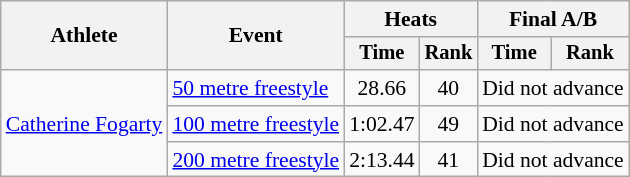<table class="wikitable" style="font-size:90%">
<tr>
<th rowspan="2">Athlete</th>
<th rowspan="2">Event</th>
<th colspan=2>Heats</th>
<th colspan=2>Final A/B</th>
</tr>
<tr style="font-size:95%">
<th>Time</th>
<th>Rank</th>
<th>Time</th>
<th>Rank</th>
</tr>
<tr align=center>
<td align=left rowspan=3><a href='#'>Catherine Fogarty</a></td>
<td align=left><a href='#'>50 metre freestyle</a></td>
<td>28.66</td>
<td>40</td>
<td colspan=2>Did not advance</td>
</tr>
<tr align=center>
<td align=left><a href='#'>100 metre freestyle</a></td>
<td>1:02.47</td>
<td>49</td>
<td colspan=2>Did not advance</td>
</tr>
<tr align=center>
<td align=left><a href='#'>200 metre freestyle</a></td>
<td>2:13.44</td>
<td>41</td>
<td colspan=2>Did not advance</td>
</tr>
</table>
